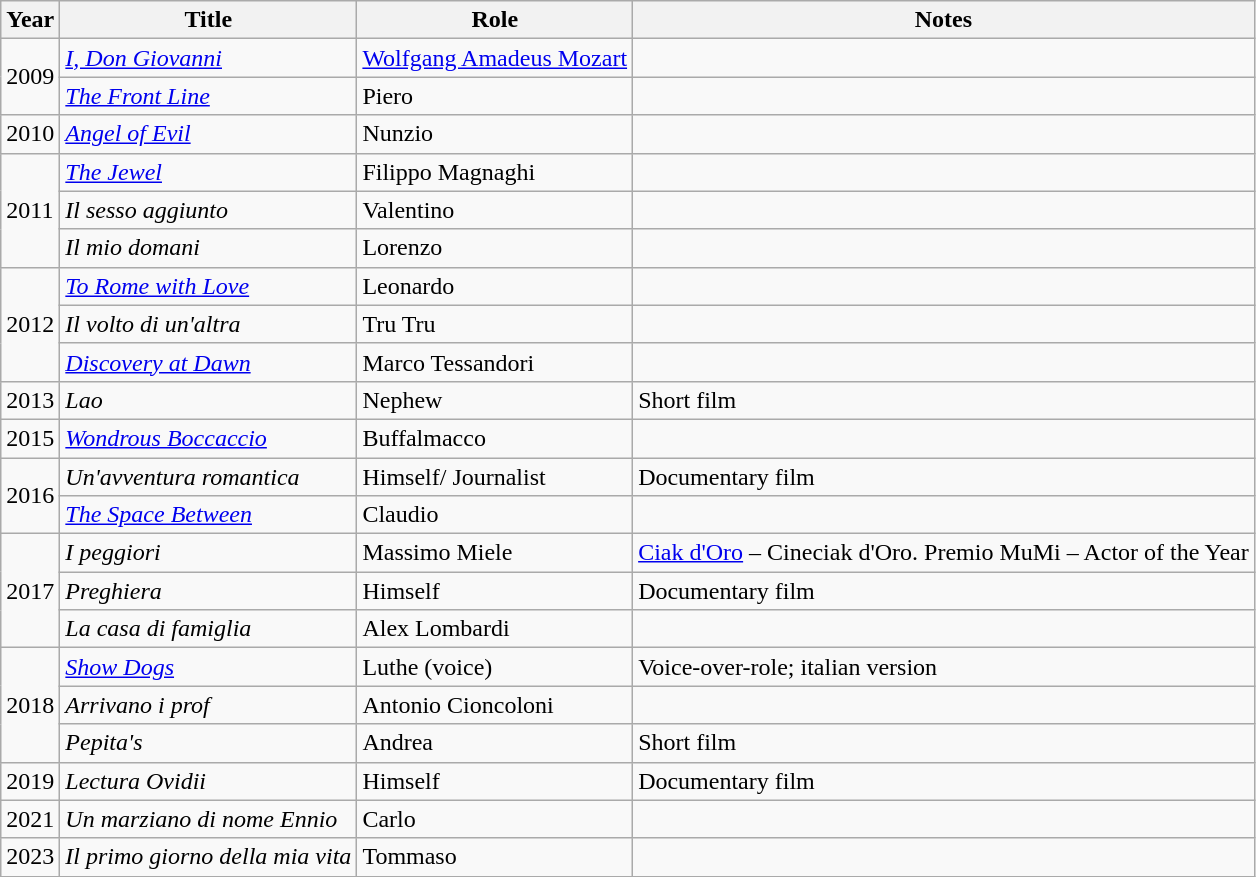<table class="wikitable">
<tr>
<th>Year</th>
<th>Title</th>
<th>Role</th>
<th>Notes</th>
</tr>
<tr>
<td rowspan="2">2009</td>
<td><em><a href='#'>I, Don Giovanni</a></em></td>
<td><a href='#'>Wolfgang Amadeus Mozart</a></td>
<td></td>
</tr>
<tr>
<td><em><a href='#'>The Front Line</a></em></td>
<td>Piero</td>
<td></td>
</tr>
<tr>
<td>2010</td>
<td><em><a href='#'>Angel of Evil</a></em></td>
<td>Nunzio</td>
<td></td>
</tr>
<tr>
<td rowspan="3">2011</td>
<td><em><a href='#'>The Jewel</a></em></td>
<td>Filippo Magnaghi</td>
<td></td>
</tr>
<tr>
<td><em>Il sesso aggiunto</em></td>
<td>Valentino</td>
<td></td>
</tr>
<tr>
<td><em>Il mio domani</em></td>
<td>Lorenzo</td>
<td></td>
</tr>
<tr>
<td rowspan="3">2012</td>
<td><em><a href='#'>To Rome with Love</a></em></td>
<td>Leonardo</td>
<td></td>
</tr>
<tr>
<td><em>Il volto di un'altra</em></td>
<td>Tru Tru</td>
<td></td>
</tr>
<tr>
<td><em><a href='#'>Discovery at Dawn</a></em></td>
<td>Marco Tessandori</td>
<td></td>
</tr>
<tr>
<td>2013</td>
<td><em>Lao</em></td>
<td>Nephew</td>
<td>Short film</td>
</tr>
<tr>
<td>2015</td>
<td><em><a href='#'>Wondrous Boccaccio</a></em></td>
<td>Buffalmacco</td>
<td></td>
</tr>
<tr>
<td rowspan="2">2016</td>
<td><em>Un'avventura romantica</em></td>
<td>Himself/ Journalist</td>
<td>Documentary film</td>
</tr>
<tr>
<td><em><a href='#'>The Space Between</a></em></td>
<td>Claudio</td>
<td></td>
</tr>
<tr>
<td rowspan="3">2017</td>
<td><em>I peggiori</em></td>
<td>Massimo Miele</td>
<td><a href='#'>Ciak d'Oro</a> – Cineciak d'Oro. Premio MuMi – Actor of the Year</td>
</tr>
<tr>
<td><em>Preghiera</em></td>
<td>Himself</td>
<td>Documentary film</td>
</tr>
<tr>
<td><em>La casa di famiglia</em></td>
<td>Alex Lombardi</td>
<td></td>
</tr>
<tr>
<td rowspan="3">2018</td>
<td><em><a href='#'>Show Dogs</a></em></td>
<td>Luthe (voice)</td>
<td>Voice-over-role; italian version</td>
</tr>
<tr>
<td><em>Arrivano i prof</em></td>
<td>Antonio Cioncoloni</td>
<td></td>
</tr>
<tr>
<td><em>Pepita's</em></td>
<td>Andrea</td>
<td>Short film</td>
</tr>
<tr>
<td>2019</td>
<td><em>Lectura Ovidii</em></td>
<td>Himself</td>
<td>Documentary film</td>
</tr>
<tr>
<td>2021</td>
<td><em>Un marziano di nome Ennio</em></td>
<td>Carlo</td>
<td></td>
</tr>
<tr>
<td>2023</td>
<td><em>Il primo giorno della mia vita</em></td>
<td>Tommaso</td>
<td></td>
</tr>
</table>
